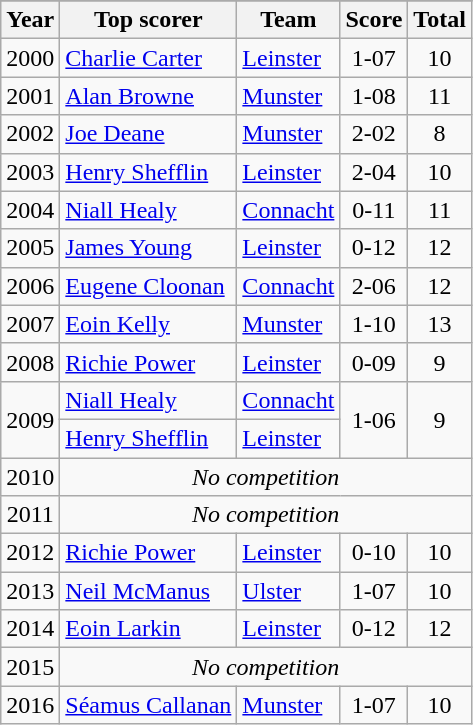<table class="wikitable" style="text-align:center;">
<tr>
</tr>
<tr>
<th>Year</th>
<th>Top scorer</th>
<th>Team</th>
<th>Score</th>
<th>Total</th>
</tr>
<tr>
<td rowspan="1">2000</td>
<td style="text-align:left;"><a href='#'>Charlie Carter</a></td>
<td style="text-align:left;"><a href='#'>Leinster</a></td>
<td>1-07</td>
<td>10</td>
</tr>
<tr>
<td rowspan="1">2001</td>
<td style="text-align:left;"><a href='#'>Alan Browne</a></td>
<td style="text-align:left;"><a href='#'>Munster</a></td>
<td>1-08</td>
<td>11</td>
</tr>
<tr>
<td rowspan="1">2002</td>
<td style="text-align:left;"><a href='#'>Joe Deane</a></td>
<td style="text-align:left;"><a href='#'>Munster</a></td>
<td>2-02</td>
<td>8</td>
</tr>
<tr>
<td rowspan="1">2003</td>
<td style="text-align:left;"><a href='#'>Henry Shefflin</a></td>
<td style="text-align:left;"><a href='#'>Leinster</a></td>
<td>2-04</td>
<td>10</td>
</tr>
<tr>
<td rowspan="1">2004</td>
<td style="text-align:left;"><a href='#'>Niall Healy</a></td>
<td style="text-align:left;"><a href='#'>Connacht</a></td>
<td>0-11</td>
<td>11</td>
</tr>
<tr>
<td rowspan="1">2005</td>
<td style="text-align:left;"><a href='#'>James Young</a></td>
<td style="text-align:left;"><a href='#'>Leinster</a></td>
<td>0-12</td>
<td>12</td>
</tr>
<tr>
<td rowspan="1">2006</td>
<td style="text-align:left;"><a href='#'>Eugene Cloonan</a></td>
<td style="text-align:left;"><a href='#'>Connacht</a></td>
<td>2-06</td>
<td>12</td>
</tr>
<tr>
<td rowspan="1">2007</td>
<td style="text-align:left;"><a href='#'>Eoin Kelly</a></td>
<td style="text-align:left;"><a href='#'>Munster</a></td>
<td>1-10</td>
<td>13</td>
</tr>
<tr>
<td rowspan="1">2008</td>
<td style="text-align:left;"><a href='#'>Richie Power</a></td>
<td style="text-align:left;"><a href='#'>Leinster</a></td>
<td>0-09</td>
<td>9</td>
</tr>
<tr>
<td rowspan="2">2009</td>
<td style="text-align:left;"><a href='#'>Niall Healy</a></td>
<td style="text-align:left;"><a href='#'>Connacht</a></td>
<td rowspan="2">1-06</td>
<td rowspan="2">9</td>
</tr>
<tr>
<td style="text-align:left;"><a href='#'>Henry Shefflin</a></td>
<td style="text-align:left;"><a href='#'>Leinster</a></td>
</tr>
<tr>
<td rowspan="1">2010</td>
<td colspan="4"><em>No competition</em></td>
</tr>
<tr>
<td rowspan="1">2011</td>
<td colspan="4"><em>No competition</em></td>
</tr>
<tr>
<td rowspan="1">2012</td>
<td style="text-align:left;"><a href='#'>Richie Power</a></td>
<td style="text-align:left;"><a href='#'>Leinster</a></td>
<td>0-10</td>
<td>10</td>
</tr>
<tr>
<td>2013</td>
<td style="text-align:left;"><a href='#'>Neil McManus</a></td>
<td style="text-align:left;"><a href='#'>Ulster</a></td>
<td>1-07</td>
<td>10</td>
</tr>
<tr>
<td>2014</td>
<td style="text-align:left;"><a href='#'>Eoin Larkin</a></td>
<td style="text-align:left;"><a href='#'>Leinster</a></td>
<td>0-12</td>
<td>12</td>
</tr>
<tr>
<td rowspan="1">2015</td>
<td colspan="4"><em>No competition</em></td>
</tr>
<tr>
<td>2016</td>
<td style="text-align:left;"><a href='#'>Séamus Callanan</a></td>
<td style="text-align:left;"><a href='#'>Munster</a></td>
<td>1-07</td>
<td>10</td>
</tr>
</table>
